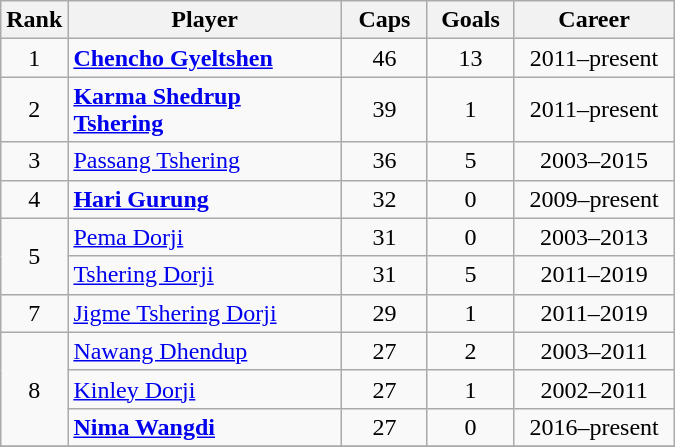<table class="wikitable sortable" style="text-align:center;">
<tr>
<th width=30px>Rank</th>
<th style="width:175px;">Player</th>
<th width=50px>Caps</th>
<th width=50px>Goals</th>
<th style="width:100px;">Career</th>
</tr>
<tr>
<td>1</td>
<td align=left><strong><a href='#'>Chencho Gyeltshen</a></strong></td>
<td>46</td>
<td>13</td>
<td>2011–present</td>
</tr>
<tr>
<td>2</td>
<td align=left><strong><a href='#'>Karma Shedrup Tshering</a></strong></td>
<td>39</td>
<td>1</td>
<td>2011–present</td>
</tr>
<tr>
<td>3</td>
<td align=left><a href='#'>Passang Tshering</a></td>
<td>36</td>
<td>5</td>
<td>2003–2015</td>
</tr>
<tr>
<td>4</td>
<td align=left><strong><a href='#'>Hari Gurung</a></strong></td>
<td>32</td>
<td>0</td>
<td>2009–present</td>
</tr>
<tr>
<td rowspan=2>5</td>
<td align=left><a href='#'>Pema Dorji</a></td>
<td>31</td>
<td>0</td>
<td>2003–2013</td>
</tr>
<tr>
<td align=left><a href='#'>Tshering Dorji</a></td>
<td>31</td>
<td>5</td>
<td>2011–2019</td>
</tr>
<tr>
<td>7</td>
<td align=left><a href='#'>Jigme Tshering Dorji</a></td>
<td>29</td>
<td>1</td>
<td>2011–2019</td>
</tr>
<tr>
<td rowspan=3>8</td>
<td align=left><a href='#'>Nawang Dhendup</a></td>
<td>27</td>
<td>2</td>
<td>2003–2011</td>
</tr>
<tr>
<td align=left><a href='#'>Kinley Dorji</a></td>
<td>27</td>
<td>1</td>
<td>2002–2011</td>
</tr>
<tr>
<td align=left><strong><a href='#'>Nima Wangdi</a></strong></td>
<td>27</td>
<td>0</td>
<td>2016–present</td>
</tr>
<tr>
</tr>
</table>
